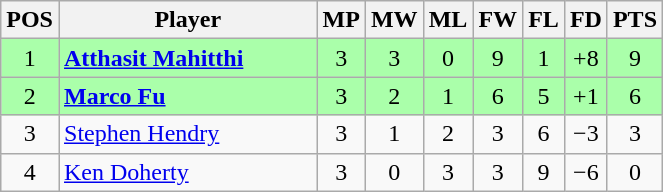<table class="wikitable" style="text-align: center;">
<tr>
<th width=20>POS</th>
<th width=165>Player</th>
<th width=20>MP</th>
<th width=20>MW</th>
<th width=20>ML</th>
<th width=20>FW</th>
<th width=20>FL</th>
<th width=20>FD</th>
<th width=20>PTS</th>
</tr>
<tr style="background:#aaffaa;">
<td>1</td>
<td style="text-align:left;"> <strong><a href='#'>Atthasit Mahitthi</a></strong></td>
<td>3</td>
<td>3</td>
<td>0</td>
<td>9</td>
<td>1</td>
<td>+8</td>
<td>9</td>
</tr>
<tr style="background:#aaffaa;">
<td>2</td>
<td style="text-align:left;"> <strong><a href='#'>Marco Fu</a></strong></td>
<td>3</td>
<td>2</td>
<td>1</td>
<td>6</td>
<td>5</td>
<td>+1</td>
<td>6</td>
</tr>
<tr>
<td>3</td>
<td style="text-align:left;"> <a href='#'>Stephen Hendry</a></td>
<td>3</td>
<td>1</td>
<td>2</td>
<td>3</td>
<td>6</td>
<td>−3</td>
<td>3</td>
</tr>
<tr>
<td>4</td>
<td style="text-align:left;"> <a href='#'>Ken Doherty</a></td>
<td>3</td>
<td>0</td>
<td>3</td>
<td>3</td>
<td>9</td>
<td>−6</td>
<td>0</td>
</tr>
</table>
